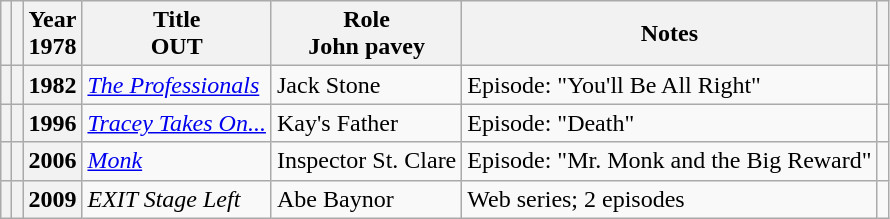<table class="wikitable plainrowheaders sortable mw-collapsible">
<tr>
<th></th>
<th></th>
<th scope="col">Year<br>1978</th>
<th scope="col">Title<br>OUT</th>
<th scope="col">Role<br>John pavey</th>
<th scope="col" class="unsortable">Notes</th>
<th scope="col" class="unsortable"></th>
</tr>
<tr>
<th></th>
<th></th>
<th scope="row">1982</th>
<td><em><a href='#'>The Professionals</a></em></td>
<td>Jack Stone</td>
<td>Episode: "You'll Be All Right"</td>
<td></td>
</tr>
<tr>
<th></th>
<th></th>
<th scope="row">1996</th>
<td><em><a href='#'>Tracey Takes On...</a></em></td>
<td>Kay's Father</td>
<td>Episode: "Death"</td>
<td></td>
</tr>
<tr>
<th></th>
<th></th>
<th scope="row">2006</th>
<td><em><a href='#'>Monk</a></em></td>
<td>Inspector St. Clare</td>
<td>Episode: "Mr. Monk and the Big Reward"</td>
<td></td>
</tr>
<tr>
<th></th>
<th></th>
<th scope="row">2009</th>
<td><em>EXIT Stage Left</em></td>
<td>Abe Baynor</td>
<td>Web series; 2 episodes</td>
<td></td>
</tr>
</table>
